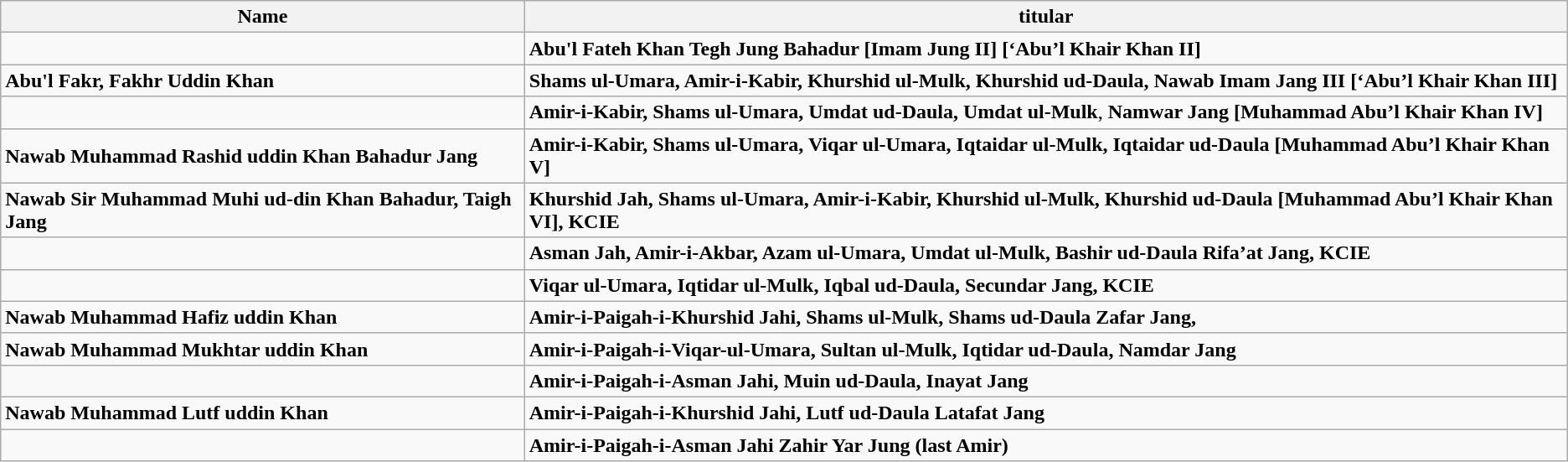<table class="wikitable">
<tr>
<th>Name</th>
<th>titular</th>
</tr>
<tr>
<td></td>
<td><strong>Abu'l Fateh Khan Tegh Jung Bahadur [Imam Jung II] [‘Abu’l Khair Khan II]</strong></td>
</tr>
<tr>
<td><strong>Abu'l Fakr, Fakhr Uddin Khan</strong></td>
<td><strong>Shams ul-Umara, Amir-i-Kabir, Khurshid ul-Mulk, Khurshid ud-Daula, Nawab Imam Jang III [‘Abu’l Khair Khan III]</strong></td>
</tr>
<tr>
<td></td>
<td><strong>Amir-i-Kabir, Shams ul-Umara, Umdat ud-Daula, Umdat ul-Mulk</strong>, <strong>Namwar Jang [Muhammad Abu’l Khair Khan IV]</strong></td>
</tr>
<tr>
<td><strong>Nawab Muhammad Rashid uddin Khan Bahadur Jang</strong></td>
<td><strong>Amir-i-Kabir, Shams ul-Umara, Viqar ul-Umara, Iqtaidar ul-Mulk, Iqtaidar ud-Daula  [Muhammad Abu’l Khair Khan V]</strong></td>
</tr>
<tr>
<td><strong>Nawab Sir Muhammad Muhi ud-din Khan Bahadur, Taigh Jang</strong></td>
<td><strong>Khurshid Jah, Shams ul-Umara, Amir-i-Kabir, Khurshid ul-Mulk, Khurshid ud-Daula [Muhammad Abu’l Khair Khan VI], KCIE</strong></td>
</tr>
<tr>
<td></td>
<td><strong>Asman Jah, Amir-i-Akbar, Azam ul-Umara, Umdat ul-Mulk, Bashir ud-Daula  Rifa’at Jang, KCIE</strong></td>
</tr>
<tr>
<td></td>
<td><strong>Viqar ul-Umara, Iqtidar ul-Mulk, Iqbal ud-Daula, Secundar Jang, KCIE</strong></td>
</tr>
<tr>
<td><strong>Nawab Muhammad Hafiz uddin Khan</strong></td>
<td><strong>Amir-i-Paigah-i-Khurshid Jahi, Shams ul-Mulk, Shams ud-Daula Zafar Jang,</strong></td>
</tr>
<tr>
<td><strong>Nawab Muhammad Mukhtar uddin Khan</strong></td>
<td><strong>Amir-i-Paigah-i-Viqar-ul-Umara, Sultan ul-Mulk, Iqtidar ud-Daula, Namdar Jang</strong></td>
</tr>
<tr>
<td></td>
<td><strong>Amir-i-Paigah-i-Asman Jahi, Muin ud-Daula, Inayat Jang</strong></td>
</tr>
<tr>
<td><strong>Nawab Muhammad Lutf uddin Khan</strong></td>
<td><strong>Amir-i-Paigah-i-Khurshid Jahi, Lutf ud-Daula  Latafat Jang</strong></td>
</tr>
<tr>
<td></td>
<td><strong>Amir-i-Paigah-i-Asman Jahi  Zahir Yar Jung (last Amir)</strong></td>
</tr>
</table>
